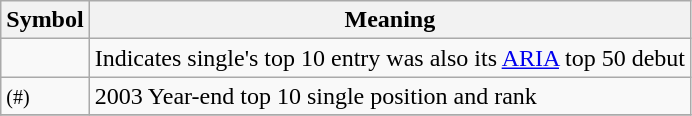<table Class="wikitable">
<tr>
<th>Symbol</th>
<th>Meaning</th>
</tr>
<tr '>
<td></td>
<td>Indicates single's top 10 entry was also its <a href='#'>ARIA</a> top 50 debut</td>
</tr>
<tr>
<td><small>(#)</small></td>
<td>2003 Year-end top 10 single position and rank</td>
</tr>
<tr>
</tr>
</table>
